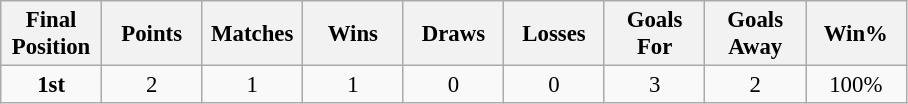<table class="wikitable" style="font-size: 95%; text-align: center;">
<tr>
<th width=60>Final Position</th>
<th width=60>Points</th>
<th width=60>Matches</th>
<th width=60>Wins</th>
<th width=60>Draws</th>
<th width=60>Losses</th>
<th width=60>Goals For</th>
<th width=60>Goals Away</th>
<th width=60>Win%</th>
</tr>
<tr>
<td><strong>1st</strong></td>
<td>2</td>
<td>1</td>
<td>1</td>
<td>0</td>
<td>0</td>
<td>3</td>
<td>2</td>
<td>100%</td>
</tr>
</table>
